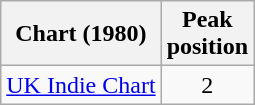<table class="wikitable sortable">
<tr>
<th scope="col">Chart (1980)</th>
<th scope="col">Peak<br>position</th>
</tr>
<tr>
<td><a href='#'>UK Indie Chart</a></td>
<td style="text-align:center;">2</td>
</tr>
</table>
